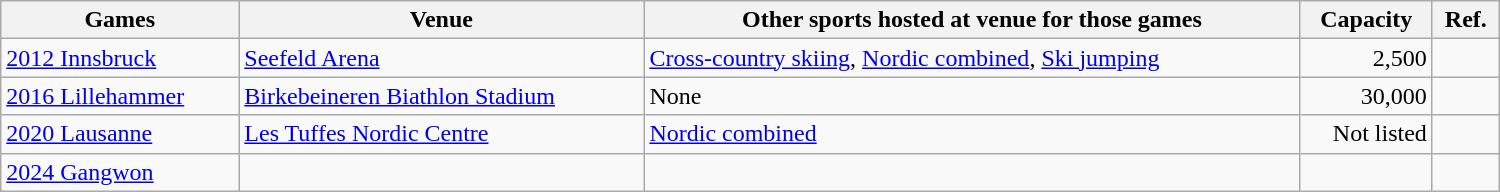<table class="wikitable sortable" width="1000px">
<tr>
<th>Games</th>
<th>Venue</th>
<th>Other sports hosted at venue for those games</th>
<th>Capacity</th>
<th>Ref.</th>
</tr>
<tr>
<td><a href='#'>2012 Innsbruck</a></td>
<td><a href='#'>Seefeld Arena</a></td>
<td><a href='#'>Cross-country skiing</a>, <a href='#'>Nordic combined</a>, <a href='#'>Ski jumping</a></td>
<td align="right">2,500</td>
<td align="center"></td>
</tr>
<tr>
<td><a href='#'>2016 Lillehammer</a></td>
<td><a href='#'>Birkebeineren Biathlon Stadium</a></td>
<td>None</td>
<td align="right">30,000</td>
<td align="center"></td>
</tr>
<tr>
<td><a href='#'>2020 Lausanne</a></td>
<td><a href='#'>Les Tuffes Nordic Centre</a></td>
<td><a href='#'>Nordic combined</a></td>
<td align="right">Not listed</td>
<td align="center"></td>
</tr>
<tr>
<td><a href='#'>2024 Gangwon</a></td>
<td></td>
<td></td>
<td align="right"></td>
<td align="center"></td>
</tr>
</table>
